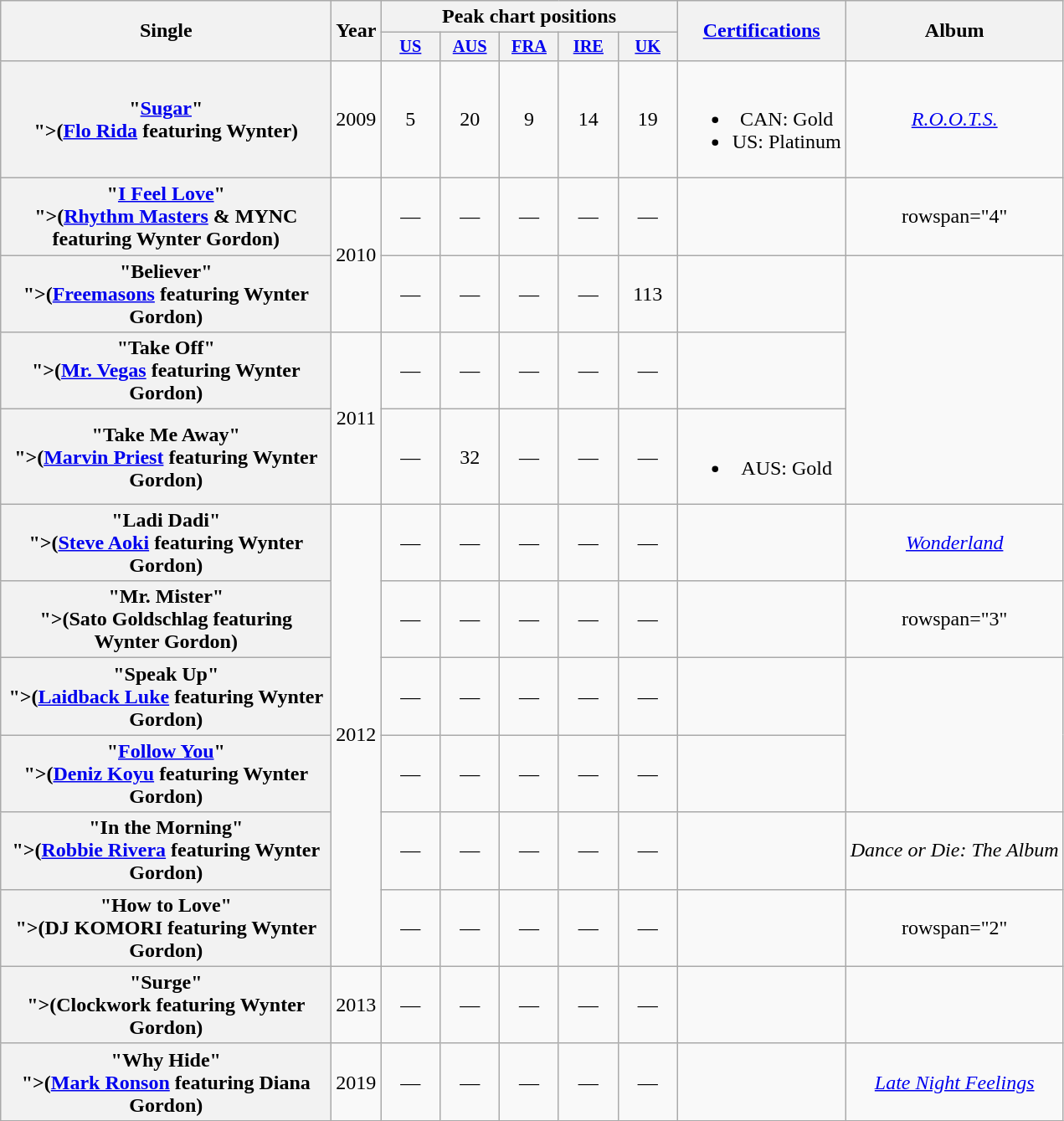<table class="wikitable plainrowheaders" style="text-align:center;" border="1">
<tr>
<th scope="colw" rowspan="2" style="width:16em;">Single</th>
<th scope="col" rowspan="2">Year</th>
<th scope="col" colspan="5">Peak chart positions</th>
<th scope="col" rowspan="2"><a href='#'>Certifications</a></th>
<th scope="col" rowspan="2">Album</th>
</tr>
<tr>
<th scope="col" style="width:3em;font-size:85%;"><a href='#'>US</a><br></th>
<th scope="col" style="width:3em;font-size:85%;"><a href='#'>AUS</a><br></th>
<th scope="col" style="width:3em;font-size:85%;"><a href='#'>FRA</a><br></th>
<th scope="col" style="width:3em;font-size:85%;"><a href='#'>IRE</a><br></th>
<th scope="col" style="width:3em;font-size:85%;"><a href='#'>UK</a><br></th>
</tr>
<tr>
<th scope="row">"<a href='#'>Sugar</a>"<br><span>">(<a href='#'>Flo Rida</a> featuring Wynter)</span></th>
<td>2009</td>
<td>5</td>
<td>20</td>
<td>9</td>
<td>14</td>
<td>19</td>
<td><br><ul><li>CAN: Gold</li><li>US: Platinum</li></ul></td>
<td><em><a href='#'>R.O.O.T.S.</a></em></td>
</tr>
<tr>
<th scope="row">"<a href='#'>I Feel Love</a>"<br><span>">(<a href='#'>Rhythm Masters</a> & MYNC featuring Wynter Gordon)</span></th>
<td rowspan="2">2010</td>
<td>—</td>
<td>—</td>
<td>—</td>
<td>—</td>
<td>—</td>
<td></td>
<td>rowspan="4" </td>
</tr>
<tr>
<th scope="row">"Believer"<br><span>">(<a href='#'>Freemasons</a> featuring Wynter Gordon)</span></th>
<td>—</td>
<td>—</td>
<td>—</td>
<td>—</td>
<td>113</td>
<td></td>
</tr>
<tr>
<th scope="row">"Take Off"<br><span>">(<a href='#'>Mr. Vegas</a> featuring Wynter Gordon)</span></th>
<td rowspan="2">2011</td>
<td>—</td>
<td>—</td>
<td>—</td>
<td>—</td>
<td>—</td>
<td></td>
</tr>
<tr>
<th scope="row">"Take Me Away"<br><span>">(<a href='#'>Marvin Priest</a> featuring Wynter Gordon)</span></th>
<td>—</td>
<td>32</td>
<td>—</td>
<td>—</td>
<td>—</td>
<td><br><ul><li>AUS: Gold</li></ul></td>
</tr>
<tr>
<th scope="row">"Ladi Dadi"<br><span>">(<a href='#'>Steve Aoki</a> featuring Wynter Gordon)</span></th>
<td rowspan="6">2012</td>
<td>—</td>
<td>—</td>
<td>—</td>
<td>—</td>
<td>—</td>
<td></td>
<td><em><a href='#'>Wonderland</a></em></td>
</tr>
<tr>
<th scope="row">"Mr. Mister"<br><span>">(Sato Goldschlag featuring Wynter Gordon)</span></th>
<td>—</td>
<td>—</td>
<td>—</td>
<td>—</td>
<td>—</td>
<td></td>
<td>rowspan="3" </td>
</tr>
<tr>
<th scope="row">"Speak Up"<br><span>">(<a href='#'>Laidback Luke</a> featuring Wynter Gordon)</span></th>
<td>—</td>
<td>—</td>
<td>—</td>
<td>—</td>
<td>—</td>
<td></td>
</tr>
<tr>
<th scope="row">"<a href='#'>Follow You</a>"<br><span>">(<a href='#'>Deniz Koyu</a> featuring Wynter Gordon)</span></th>
<td>—</td>
<td>—</td>
<td>—</td>
<td>—</td>
<td>—</td>
<td></td>
</tr>
<tr>
<th scope="row">"In the Morning"<br><span>">(<a href='#'>Robbie Rivera</a> featuring Wynter Gordon)</span></th>
<td>—</td>
<td>—</td>
<td>—</td>
<td>—</td>
<td>—</td>
<td></td>
<td><em>Dance or Die: The Album</em></td>
</tr>
<tr>
<th scope="row">"How to Love"<br><span>">(DJ KOMORI featuring Wynter Gordon)</span></th>
<td>—</td>
<td>—</td>
<td>—</td>
<td>—</td>
<td>—</td>
<td></td>
<td>rowspan="2" </td>
</tr>
<tr>
<th scope="row">"Surge"<br><span>">(Clockwork featuring Wynter Gordon)</span></th>
<td>2013</td>
<td>—</td>
<td>—</td>
<td>—</td>
<td>—</td>
<td>—</td>
<td></td>
</tr>
<tr>
<th scope="row">"Why Hide"<br><span>">(<a href='#'>Mark Ronson</a> featuring Diana Gordon)</span></th>
<td>2019</td>
<td>—</td>
<td>—</td>
<td>—</td>
<td>—</td>
<td>—</td>
<td></td>
<td><em><a href='#'>Late Night Feelings</a></em></td>
</tr>
</table>
